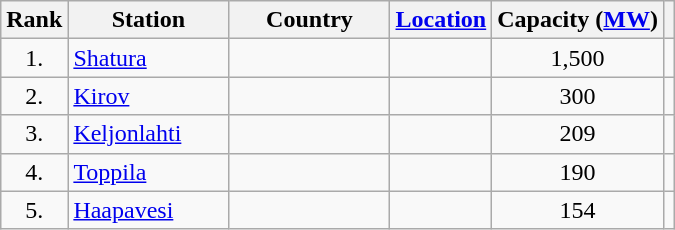<table class="wikitable">
<tr>
<th>Rank</th>
<th style="width:100px;">Station</th>
<th width=100>Country</th>
<th><a href='#'>Location</a></th>
<th>Capacity (<a href='#'>MW</a>)</th>
<th></th>
</tr>
<tr>
<td align=center>1.</td>
<td><a href='#'>Shatura</a></td>
<td></td>
<td></td>
<td align=center>1,500</td>
<td></td>
</tr>
<tr>
<td align=center>2.</td>
<td><a href='#'>Kirov</a></td>
<td></td>
<td></td>
<td align=center>300</td>
<td></td>
</tr>
<tr>
<td align=center>3.</td>
<td><a href='#'>Keljonlahti</a></td>
<td></td>
<td></td>
<td align=center>209</td>
<td></td>
</tr>
<tr>
<td align=center>4.</td>
<td><a href='#'>Toppila</a></td>
<td></td>
<td></td>
<td align=center>190</td>
<td></td>
</tr>
<tr>
<td align=center>5.</td>
<td><a href='#'>Haapavesi</a></td>
<td></td>
<td></td>
<td align=center>154</td>
<td></td>
</tr>
</table>
